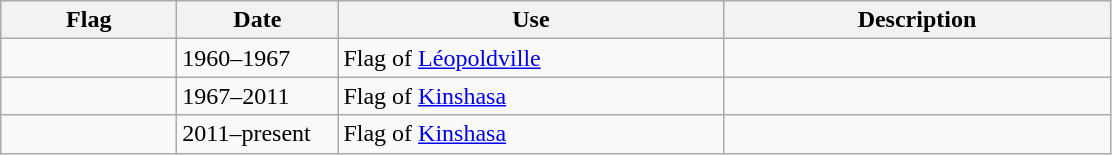<table class="wikitable">
<tr>
<th style="width:110px;">Flag</th>
<th style="width:100px;">Date</th>
<th style="width:250px;">Use</th>
<th style="width:250px;">Description</th>
</tr>
<tr>
<td></td>
<td>1960–1967</td>
<td>Flag of <a href='#'>Léopoldville</a></td>
<td></td>
</tr>
<tr>
<td></td>
<td>1967–2011</td>
<td>Flag of <a href='#'>Kinshasa</a></td>
<td></td>
</tr>
<tr>
<td></td>
<td>2011–present</td>
<td>Flag of <a href='#'>Kinshasa</a></td>
<td></td>
</tr>
</table>
